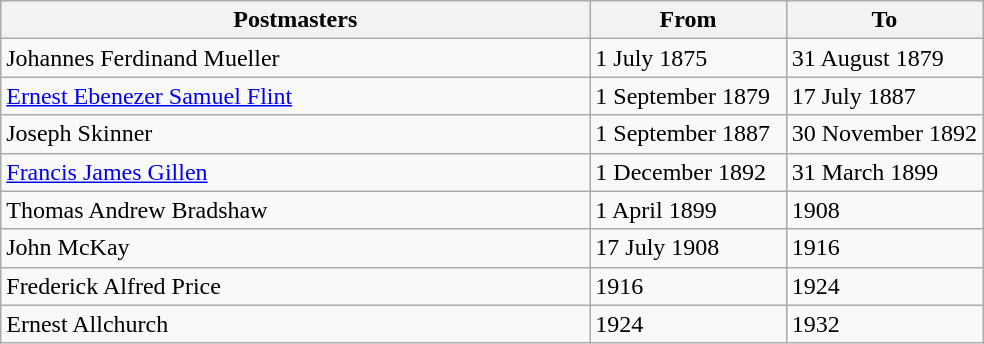<table class="wikitable">
<tr>
<th width="60%">Postmasters</th>
<th width="20%">From</th>
<th width="20%">To</th>
</tr>
<tr>
<td>Johannes Ferdinand Mueller</td>
<td>1 July 1875</td>
<td>31 August 1879</td>
</tr>
<tr>
<td><a href='#'>Ernest Ebenezer Samuel Flint</a></td>
<td>1 September 1879</td>
<td>17 July 1887</td>
</tr>
<tr>
<td>Joseph Skinner</td>
<td>1 September 1887</td>
<td>30 November 1892</td>
</tr>
<tr>
<td><a href='#'>Francis James Gillen</a></td>
<td>1 December 1892</td>
<td>31 March 1899</td>
</tr>
<tr>
<td>Thomas Andrew Bradshaw</td>
<td>1 April 1899</td>
<td>1908</td>
</tr>
<tr>
<td>John McKay</td>
<td>17 July 1908</td>
<td>1916</td>
</tr>
<tr>
<td>Frederick Alfred Price</td>
<td>1916</td>
<td>1924</td>
</tr>
<tr>
<td>Ernest Allchurch</td>
<td>1924</td>
<td>1932</td>
</tr>
</table>
